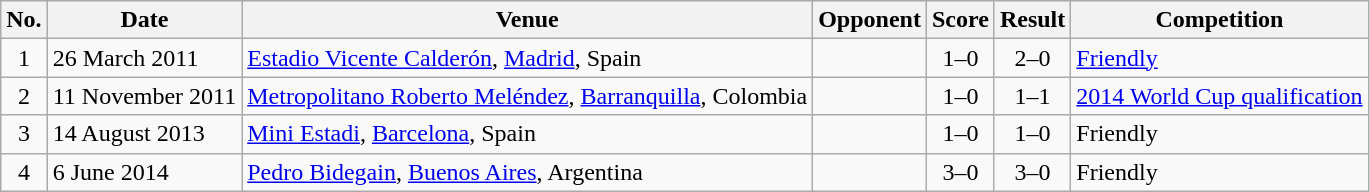<table class="wikitable sortable">
<tr>
<th scope="col">No.</th>
<th scope="col">Date</th>
<th scope="col">Venue</th>
<th scope="col">Opponent</th>
<th scope="col">Score</th>
<th scope="col">Result</th>
<th scope="col">Competition</th>
</tr>
<tr>
<td style="text-align:center">1</td>
<td>26 March 2011</td>
<td><a href='#'>Estadio Vicente Calderón</a>, <a href='#'>Madrid</a>, Spain</td>
<td></td>
<td style="text-align:center">1–0</td>
<td style="text-align:center">2–0</td>
<td><a href='#'>Friendly</a></td>
</tr>
<tr>
<td style="text-align:center">2</td>
<td>11 November 2011</td>
<td><a href='#'>Metropolitano Roberto Meléndez</a>, <a href='#'>Barranquilla</a>, Colombia</td>
<td></td>
<td style="text-align:center">1–0</td>
<td style="text-align:center">1–1</td>
<td><a href='#'>2014 World Cup qualification</a></td>
</tr>
<tr>
<td style="text-align:center">3</td>
<td>14 August 2013</td>
<td><a href='#'>Mini Estadi</a>, <a href='#'>Barcelona</a>, Spain</td>
<td></td>
<td style="text-align:center">1–0</td>
<td style="text-align:center">1–0</td>
<td>Friendly</td>
</tr>
<tr>
<td style="text-align:center">4</td>
<td>6 June 2014</td>
<td><a href='#'>Pedro Bidegain</a>, <a href='#'>Buenos Aires</a>, Argentina</td>
<td></td>
<td style="text-align:center">3–0</td>
<td style="text-align:center">3–0</td>
<td>Friendly</td>
</tr>
</table>
